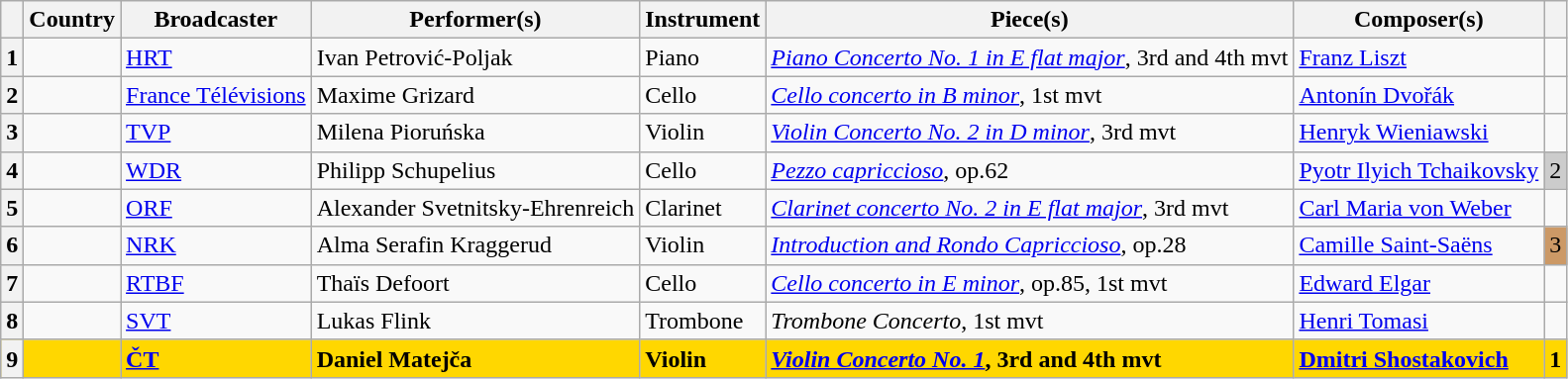<table class="wikitable sortable plainrowheaders">
<tr>
<th scope="col"></th>
<th scope="col">Country</th>
<th scope="col">Broadcaster</th>
<th scope="col">Performer(s)</th>
<th scope="col">Instrument</th>
<th scope="col">Piece(s)</th>
<th scope="col">Composer(s)</th>
<th scope="col"></th>
</tr>
<tr>
<th scope="row" style="text-align:center;">1</th>
<td></td>
<td><a href='#'>HRT</a></td>
<td>Ivan Petrović-Poljak</td>
<td>Piano</td>
<td><em><a href='#'>Piano Concerto No. 1 in E flat major</a></em>, 3rd and 4th mvt</td>
<td><a href='#'>Franz Liszt</a></td>
<td></td>
</tr>
<tr>
<th scope="row" style="text-align:center;">2</th>
<td></td>
<td><a href='#'>France Télévisions</a></td>
<td>Maxime Grizard</td>
<td>Cello</td>
<td><em><a href='#'>Cello concerto in B minor</a></em>, 1st mvt</td>
<td><a href='#'>Antonín Dvořák</a></td>
<td></td>
</tr>
<tr>
<th scope="row" style="text-align:center;">3</th>
<td></td>
<td><a href='#'>TVP</a></td>
<td>Milena Pioruńska</td>
<td>Violin</td>
<td><em><a href='#'>Violin Concerto No. 2 in D minor</a></em>, 3rd mvt</td>
<td><a href='#'>Henryk Wieniawski</a></td>
<td></td>
</tr>
<tr>
<th scope="row" style="text-align:center;">4</th>
<td></td>
<td><a href='#'>WDR</a></td>
<td>Philipp Schupelius</td>
<td>Cello</td>
<td><em><a href='#'>Pezzo capriccioso</a></em>, op.62</td>
<td><a href='#'>Pyotr Ilyich Tchaikovsky</a></td>
<td style="text-align:center; background-color:#CCC;">2</td>
</tr>
<tr>
<th scope="row" style="text-align:center;">5</th>
<td></td>
<td><a href='#'>ORF</a></td>
<td>Alexander Svetnitsky-Ehrenreich</td>
<td>Clarinet</td>
<td><em><a href='#'>Clarinet concerto No. 2 in E flat major</a></em>, 3rd mvt</td>
<td><a href='#'>Carl Maria von Weber</a></td>
<td></td>
</tr>
<tr>
<th scope="row" style="text-align:center;">6</th>
<td></td>
<td><a href='#'>NRK</a></td>
<td>Alma Serafin Kraggerud</td>
<td>Violin</td>
<td><em><a href='#'>Introduction and Rondo Capriccioso</a></em>, op.28</td>
<td><a href='#'>Camille Saint-Saëns</a></td>
<td style="text-align:center; background-color:#C96;">3</td>
</tr>
<tr>
<th scope="row" style="text-align:center;">7</th>
<td></td>
<td><a href='#'>RTBF</a></td>
<td>Thaïs Defoort</td>
<td>Cello</td>
<td><em><a href='#'>Cello concerto in E minor</a></em>, op.85, 1st mvt</td>
<td><a href='#'>Edward Elgar</a></td>
<td></td>
</tr>
<tr>
<th scope="row" style="text-align:center;">8</th>
<td></td>
<td><a href='#'>SVT</a></td>
<td>Lukas Flink</td>
<td>Trombone</td>
<td><em>Trombone Concerto</em>, 1st mvt</td>
<td><a href='#'>Henri Tomasi</a></td>
<td></td>
</tr>
<tr style="font-weight:bold; background:gold;">
<th scope="row" style="text-align:center;">9</th>
<td></td>
<td><a href='#'>ČT</a></td>
<td>Daniel Matejča</td>
<td>Violin</td>
<td><em><a href='#'>Violin Concerto No. 1</a></em>, 3rd and 4th mvt</td>
<td><a href='#'>Dmitri Shostakovich</a></td>
<td style="text-align:center;">1</td>
</tr>
</table>
